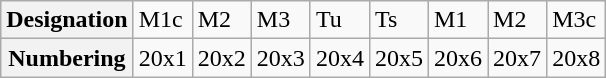<table class="wikitable">
<tr>
<th>Designation</th>
<td>M1c</td>
<td>M2</td>
<td>M3</td>
<td>Tu</td>
<td>Ts</td>
<td>M1</td>
<td>M2</td>
<td>M3c</td>
</tr>
<tr>
<th>Numbering</th>
<td>20x1</td>
<td>20x2</td>
<td>20x3</td>
<td>20x4</td>
<td>20x5</td>
<td>20x6</td>
<td>20x7</td>
<td>20x8</td>
</tr>
</table>
